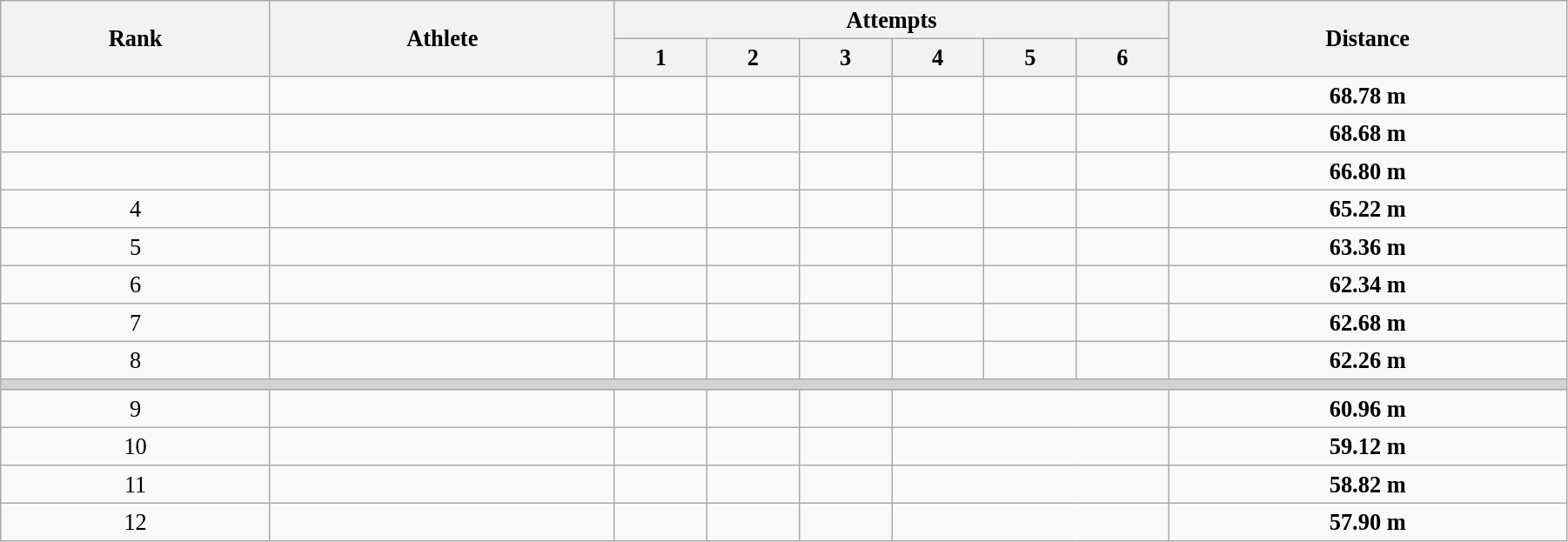<table class="wikitable" style=" text-align:center; font-size:110%;" width="95%">
<tr>
<th rowspan="2">Rank</th>
<th rowspan="2">Athlete</th>
<th colspan="6">Attempts</th>
<th rowspan="2">Distance</th>
</tr>
<tr>
<th>1</th>
<th>2</th>
<th>3</th>
<th>4</th>
<th>5</th>
<th>6</th>
</tr>
<tr>
<td></td>
<td align=left></td>
<td></td>
<td></td>
<td></td>
<td></td>
<td></td>
<td></td>
<td><strong>68.78 m</strong></td>
</tr>
<tr>
<td></td>
<td align=left></td>
<td></td>
<td></td>
<td></td>
<td></td>
<td></td>
<td></td>
<td><strong>68.68 m</strong></td>
</tr>
<tr>
<td></td>
<td align=left></td>
<td></td>
<td></td>
<td></td>
<td></td>
<td></td>
<td></td>
<td><strong>66.80 m</strong></td>
</tr>
<tr>
<td>4</td>
<td align=left></td>
<td></td>
<td></td>
<td></td>
<td></td>
<td></td>
<td></td>
<td><strong>65.22 m</strong></td>
</tr>
<tr>
<td>5</td>
<td align=left></td>
<td></td>
<td></td>
<td></td>
<td></td>
<td></td>
<td></td>
<td><strong>63.36 m</strong></td>
</tr>
<tr>
<td>6</td>
<td align=left></td>
<td></td>
<td></td>
<td></td>
<td></td>
<td></td>
<td></td>
<td><strong>62.34 m</strong></td>
</tr>
<tr>
<td>7</td>
<td align=left></td>
<td></td>
<td></td>
<td></td>
<td></td>
<td></td>
<td></td>
<td><strong>62.68 m</strong></td>
</tr>
<tr>
<td>8</td>
<td align=left></td>
<td></td>
<td></td>
<td></td>
<td></td>
<td></td>
<td></td>
<td><strong>62.26 m</strong></td>
</tr>
<tr>
<td colspan=9 bgcolor=lightgray></td>
</tr>
<tr>
<td>9</td>
<td align=left></td>
<td></td>
<td></td>
<td></td>
<td colspan=3></td>
<td><strong>60.96 m</strong></td>
</tr>
<tr>
<td>10</td>
<td align=left></td>
<td></td>
<td></td>
<td></td>
<td colspan=3></td>
<td><strong>59.12 m</strong></td>
</tr>
<tr>
<td>11</td>
<td align=left></td>
<td></td>
<td></td>
<td></td>
<td colspan=3></td>
<td><strong>58.82 m</strong></td>
</tr>
<tr>
<td>12</td>
<td align=left></td>
<td></td>
<td></td>
<td></td>
<td colspan=3></td>
<td><strong>57.90 m</strong></td>
</tr>
</table>
